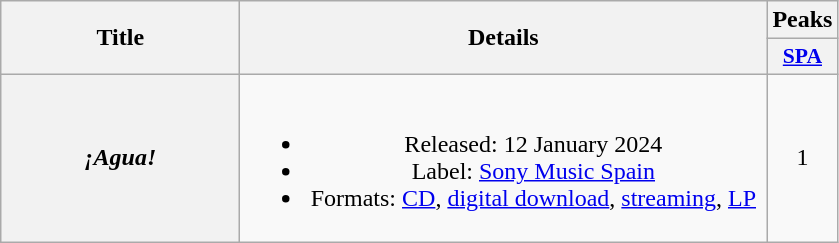<table class="wikitable plainrowheaders" style="text-align:center;">
<tr>
<th scope="col" rowspan="2" style="width:9.5em;">Title</th>
<th scope="col" rowspan="2" style="width:21.5em;">Details</th>
<th scope="col" colspan="1">Peaks</th>
</tr>
<tr>
<th scope="col" style="width:2.5em;font-size:90%;"><a href='#'>SPA</a><br></th>
</tr>
<tr>
<th scope="row"><em>¡Agua!</em></th>
<td><br><ul><li>Released: 12 January 2024</li><li>Label: <a href='#'>Sony Music Spain</a></li><li>Formats: <a href='#'>CD</a>, <a href='#'>digital download</a>, <a href='#'>streaming</a>, <a href='#'>LP</a></li></ul></td>
<td>1</td>
</tr>
</table>
